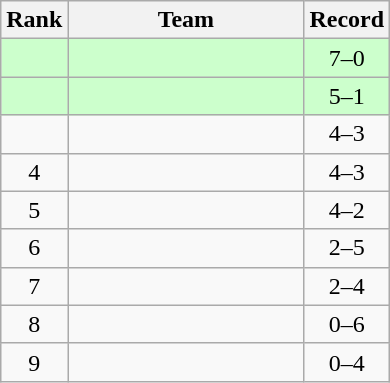<table class="wikitable">
<tr>
<th>Rank</th>
<th width=150px>Team</th>
<th>Record</th>
</tr>
<tr bgcolor=ccffcc>
<td align=center></td>
<td></td>
<td align=center>7–0</td>
</tr>
<tr bgcolor=ccffcc>
<td align=center></td>
<td></td>
<td align=center>5–1</td>
</tr>
<tr>
<td align=center></td>
<td></td>
<td align=center>4–3</td>
</tr>
<tr>
<td align=center>4</td>
<td></td>
<td align=center>4–3</td>
</tr>
<tr>
<td align=center>5</td>
<td></td>
<td align=center>4–2</td>
</tr>
<tr>
<td align=center>6</td>
<td></td>
<td align=center>2–5</td>
</tr>
<tr>
<td align=center>7</td>
<td></td>
<td align=center>2–4</td>
</tr>
<tr>
<td align=center>8</td>
<td></td>
<td align=center>0–6</td>
</tr>
<tr>
<td align=center>9</td>
<td></td>
<td align=center>0–4</td>
</tr>
</table>
